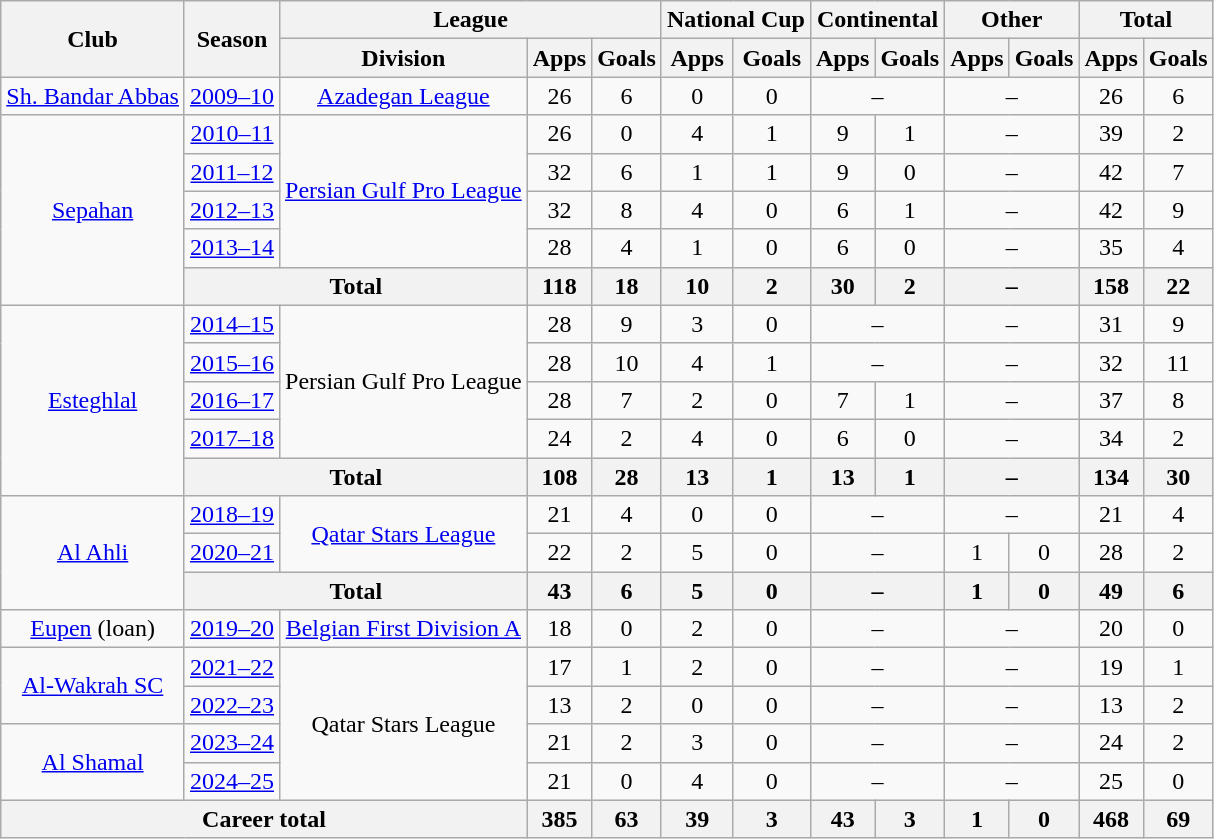<table class=wikitable style=text-align:center>
<tr>
<th rowspan=2>Club</th>
<th rowspan=2>Season</th>
<th colspan=3>League</th>
<th colspan=2>National Cup</th>
<th colspan=2>Continental</th>
<th colspan=2>Other</th>
<th colspan=2>Total</th>
</tr>
<tr>
<th>Division</th>
<th>Apps</th>
<th>Goals</th>
<th>Apps</th>
<th>Goals</th>
<th>Apps</th>
<th>Goals</th>
<th>Apps</th>
<th>Goals</th>
<th>Apps</th>
<th>Goals</th>
</tr>
<tr>
<td><a href='#'>Sh. Bandar Abbas</a></td>
<td><a href='#'>2009–10</a></td>
<td><a href='#'>Azadegan League</a></td>
<td>26</td>
<td>6</td>
<td>0</td>
<td>0</td>
<td colspan="2">–</td>
<td colspan="2">–</td>
<td>26</td>
<td>6</td>
</tr>
<tr>
<td rowspan="5"><a href='#'>Sepahan</a></td>
<td><a href='#'>2010–11</a></td>
<td rowspan="4"><a href='#'>Persian Gulf Pro League</a></td>
<td>26</td>
<td>0</td>
<td>4</td>
<td>1</td>
<td>9</td>
<td>1</td>
<td colspan="2">–</td>
<td>39</td>
<td>2</td>
</tr>
<tr>
<td><a href='#'>2011–12</a></td>
<td>32</td>
<td>6</td>
<td>1</td>
<td>1</td>
<td>9</td>
<td>0</td>
<td colspan="2">–</td>
<td>42</td>
<td>7</td>
</tr>
<tr>
<td><a href='#'>2012–13</a></td>
<td>32</td>
<td>8</td>
<td>4</td>
<td>0</td>
<td>6</td>
<td>1</td>
<td colspan="2">–</td>
<td>42</td>
<td>9</td>
</tr>
<tr>
<td><a href='#'>2013–14</a></td>
<td>28</td>
<td>4</td>
<td>1</td>
<td>0</td>
<td>6</td>
<td>0</td>
<td colspan="2">–</td>
<td>35</td>
<td>4</td>
</tr>
<tr>
<th colspan="2">Total</th>
<th>118</th>
<th>18</th>
<th>10</th>
<th>2</th>
<th>30</th>
<th>2</th>
<th colspan="2">–</th>
<th>158</th>
<th>22</th>
</tr>
<tr>
<td rowspan="5"><a href='#'>Esteghlal</a></td>
<td><a href='#'>2014–15</a></td>
<td rowspan="4">Persian Gulf Pro League</td>
<td>28</td>
<td>9</td>
<td>3</td>
<td>0</td>
<td colspan="2">–</td>
<td colspan="2">–</td>
<td>31</td>
<td>9</td>
</tr>
<tr>
<td><a href='#'>2015–16</a></td>
<td>28</td>
<td>10</td>
<td>4</td>
<td>1</td>
<td colspan="2">–</td>
<td colspan="2">–</td>
<td>32</td>
<td>11</td>
</tr>
<tr>
<td><a href='#'>2016–17</a></td>
<td>28</td>
<td>7</td>
<td>2</td>
<td>0</td>
<td>7</td>
<td>1</td>
<td colspan="2">–</td>
<td>37</td>
<td>8</td>
</tr>
<tr>
<td><a href='#'>2017–18</a></td>
<td>24</td>
<td>2</td>
<td>4</td>
<td>0</td>
<td>6</td>
<td>0</td>
<td colspan="2">–</td>
<td>34</td>
<td>2</td>
</tr>
<tr>
<th colspan="2">Total</th>
<th>108</th>
<th>28</th>
<th>13</th>
<th>1</th>
<th>13</th>
<th>1</th>
<th colspan="2">–</th>
<th>134</th>
<th>30</th>
</tr>
<tr>
<td rowspan="3"><a href='#'>Al Ahli</a></td>
<td><a href='#'>2018–19</a></td>
<td rowspan="2"><a href='#'>Qatar Stars League</a></td>
<td>21</td>
<td>4</td>
<td>0</td>
<td>0</td>
<td colspan="2">–</td>
<td colspan="2">–</td>
<td>21</td>
<td>4</td>
</tr>
<tr>
<td><a href='#'>2020–21</a></td>
<td>22</td>
<td>2</td>
<td>5</td>
<td>0</td>
<td colspan="2">–</td>
<td>1</td>
<td>0</td>
<td>28</td>
<td>2</td>
</tr>
<tr>
<th colspan="2">Total</th>
<th>43</th>
<th>6</th>
<th>5</th>
<th>0</th>
<th colspan="2">–</th>
<th>1</th>
<th>0</th>
<th>49</th>
<th>6</th>
</tr>
<tr>
<td><a href='#'>Eupen</a> (loan)</td>
<td><a href='#'>2019–20</a></td>
<td><a href='#'>Belgian First Division A</a></td>
<td>18</td>
<td>0</td>
<td>2</td>
<td>0</td>
<td colspan="2">–</td>
<td colspan="2">–</td>
<td>20</td>
<td>0</td>
</tr>
<tr>
<td rowspan="2"><a href='#'>Al-Wakrah SC</a></td>
<td><a href='#'>2021–22</a></td>
<td rowspan="4">Qatar Stars League</td>
<td>17</td>
<td>1</td>
<td>2</td>
<td>0</td>
<td colspan="2">–</td>
<td colspan="2">–</td>
<td>19</td>
<td>1</td>
</tr>
<tr>
<td><a href='#'>2022–23</a></td>
<td>13</td>
<td>2</td>
<td>0</td>
<td>0</td>
<td colspan="2">–</td>
<td colspan="2">–</td>
<td>13</td>
<td>2</td>
</tr>
<tr>
<td rowspan="2"><a href='#'>Al Shamal</a></td>
<td><a href='#'>2023–24</a></td>
<td>21</td>
<td>2</td>
<td>3</td>
<td>0</td>
<td colspan="2">–</td>
<td colspan=2">–</td>
<td>24</td>
<td>2</td>
</tr>
<tr>
<td><a href='#'>2024–25</a></td>
<td>21</td>
<td>0</td>
<td>4</td>
<td>0</td>
<td colspan="2">–</td>
<td colspan="2">–</td>
<td>25</td>
<td>0</td>
</tr>
<tr>
<th colspan="3">Career total</th>
<th>385</th>
<th>63</th>
<th>39</th>
<th>3</th>
<th>43</th>
<th>3</th>
<th>1</th>
<th>0</th>
<th>468</th>
<th>69</th>
</tr>
</table>
